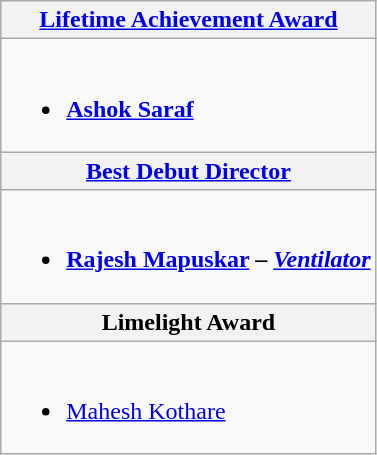<table class="wikitable">
<tr>
<th colspan=2><a href='#'>Lifetime Achievement Award</a></th>
</tr>
<tr>
<td colspan=2><br><ul><li><strong><a href='#'>Ashok Saraf</a></strong></li></ul></td>
</tr>
<tr>
<th colspan=2><a href='#'>Best Debut Director</a></th>
</tr>
<tr>
<td colspan=2><br><ul><li><strong><a href='#'>Rajesh Mapuskar</a> – <em><a href='#'>Ventilator</a><strong><em></li></ul></td>
</tr>
<tr>
<th colspan=2></strong>Limelight Award<strong></th>
</tr>
<tr>
<td colspan=2><br><ul><li></strong><a href='#'>Mahesh Kothare</a><strong></li></ul></td>
</tr>
</table>
